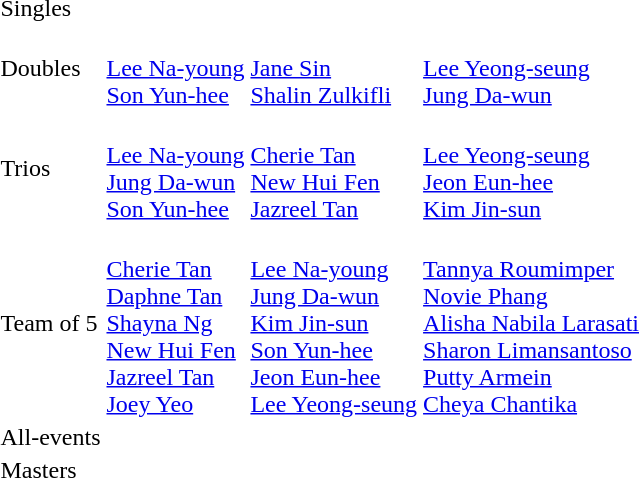<table>
<tr>
<td>Singles<br></td>
<td></td>
<td></td>
<td></td>
</tr>
<tr>
<td>Doubles<br></td>
<td><br><a href='#'>Lee Na-young</a><br><a href='#'>Son Yun-hee</a></td>
<td><br><a href='#'>Jane Sin</a><br><a href='#'>Shalin Zulkifli</a></td>
<td><br><a href='#'>Lee Yeong-seung</a><br><a href='#'>Jung Da-wun</a></td>
</tr>
<tr>
<td>Trios<br></td>
<td><br><a href='#'>Lee Na-young</a><br><a href='#'>Jung Da-wun</a><br><a href='#'>Son Yun-hee</a></td>
<td><br><a href='#'>Cherie Tan</a><br><a href='#'>New Hui Fen</a><br><a href='#'>Jazreel Tan</a></td>
<td><br><a href='#'>Lee Yeong-seung</a><br><a href='#'>Jeon Eun-hee</a><br><a href='#'>Kim Jin-sun</a></td>
</tr>
<tr>
<td>Team of 5<br></td>
<td><br><a href='#'>Cherie Tan</a><br><a href='#'>Daphne Tan</a><br><a href='#'>Shayna Ng</a><br><a href='#'>New Hui Fen</a><br><a href='#'>Jazreel Tan</a><br><a href='#'>Joey Yeo</a></td>
<td><br><a href='#'>Lee Na-young</a><br><a href='#'>Jung Da-wun</a><br><a href='#'>Kim Jin-sun</a><br><a href='#'>Son Yun-hee</a><br><a href='#'>Jeon Eun-hee</a><br><a href='#'>Lee Yeong-seung</a></td>
<td><br><a href='#'>Tannya Roumimper</a><br><a href='#'>Novie Phang</a><br><a href='#'>Alisha Nabila Larasati</a><br><a href='#'>Sharon Limansantoso</a><br><a href='#'>Putty Armein</a><br><a href='#'>Cheya Chantika</a></td>
</tr>
<tr>
<td>All-events<br></td>
<td></td>
<td></td>
<td></td>
</tr>
<tr>
<td>Masters<br></td>
<td></td>
<td></td>
<td></td>
</tr>
</table>
